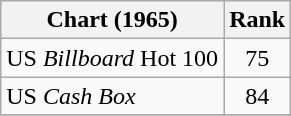<table class="wikitable">
<tr>
<th>Chart (1965)</th>
<th style="text-align:center;">Rank</th>
</tr>
<tr>
<td>US <em>Billboard</em> Hot 100</td>
<td style="text-align:center;">75</td>
</tr>
<tr>
<td>US <em>Cash Box</em> </td>
<td style="text-align:center;">84</td>
</tr>
<tr>
</tr>
</table>
